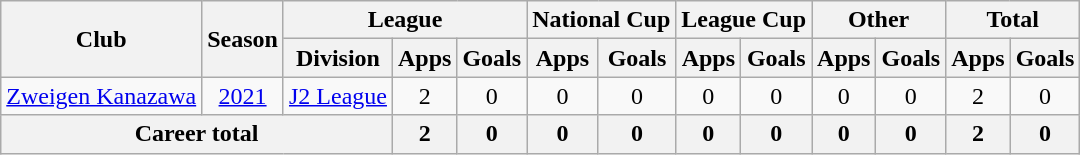<table class="wikitable" style="text-align:center">
<tr>
<th rowspan="2">Club</th>
<th rowspan="2">Season</th>
<th colspan="3">League</th>
<th colspan="2">National Cup</th>
<th colspan="2">League Cup</th>
<th colspan="2">Other</th>
<th colspan="2">Total</th>
</tr>
<tr>
<th>Division</th>
<th>Apps</th>
<th>Goals</th>
<th>Apps</th>
<th>Goals</th>
<th>Apps</th>
<th>Goals</th>
<th>Apps</th>
<th>Goals</th>
<th>Apps</th>
<th>Goals</th>
</tr>
<tr>
<td><a href='#'>Zweigen Kanazawa</a></td>
<td><a href='#'>2021</a></td>
<td><a href='#'>J2 League</a></td>
<td>2</td>
<td>0</td>
<td>0</td>
<td>0</td>
<td>0</td>
<td>0</td>
<td>0</td>
<td>0</td>
<td>2</td>
<td>0</td>
</tr>
<tr>
<th colspan=3>Career total</th>
<th>2</th>
<th>0</th>
<th>0</th>
<th>0</th>
<th>0</th>
<th>0</th>
<th>0</th>
<th>0</th>
<th>2</th>
<th>0</th>
</tr>
</table>
